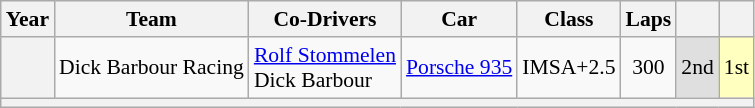<table class="wikitable" style="text-align:center; font-size:90%">
<tr>
<th>Year</th>
<th>Team</th>
<th>Co-Drivers</th>
<th>Car</th>
<th>Class</th>
<th>Laps</th>
<th></th>
<th></th>
</tr>
<tr>
<th></th>
<td align="left"> Dick Barbour Racing</td>
<td align="left"> <a href='#'>Rolf Stommelen</a><br> Dick Barbour</td>
<td align="left"><a href='#'>Porsche 935</a></td>
<td>IMSA+2.5</td>
<td>300</td>
<td style="background:#DFDFDF;">2nd</td>
<td style="background:#FFFFBF;">1st</td>
</tr>
<tr>
<th colspan="8"></th>
</tr>
</table>
